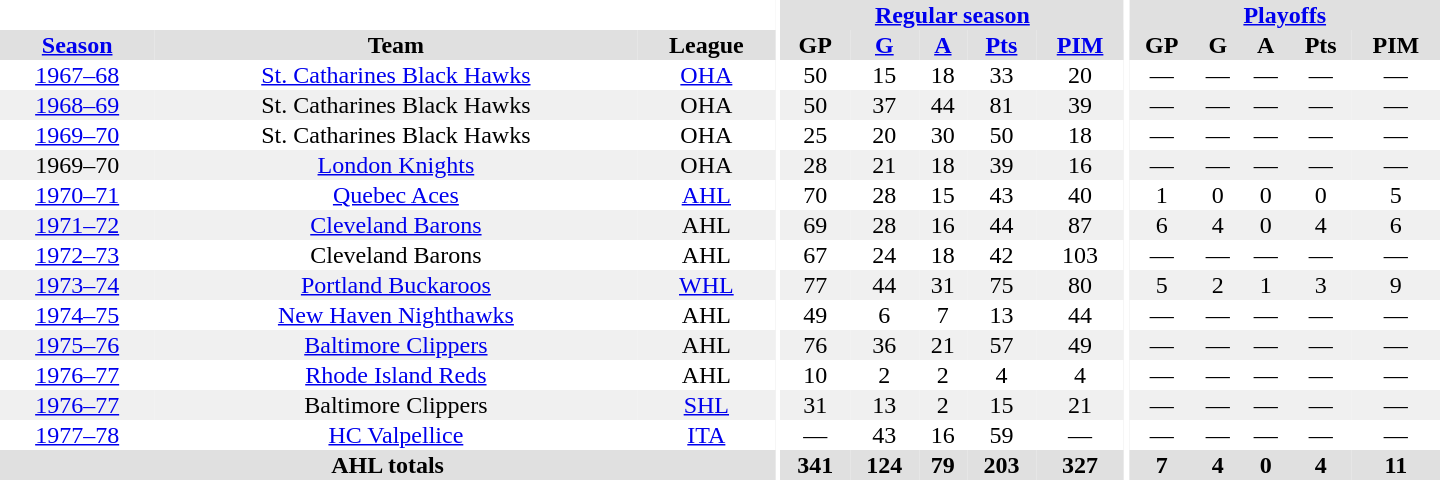<table border="0" cellpadding="1" cellspacing="0" style="text-align:center; width:60em">
<tr bgcolor="#e0e0e0">
<th colspan="3" bgcolor="#ffffff"></th>
<th rowspan="100" bgcolor="#ffffff"></th>
<th colspan="5"><a href='#'>Regular season</a></th>
<th rowspan="100" bgcolor="#ffffff"></th>
<th colspan="5"><a href='#'>Playoffs</a></th>
</tr>
<tr bgcolor="#e0e0e0">
<th><a href='#'>Season</a></th>
<th>Team</th>
<th>League</th>
<th>GP</th>
<th><a href='#'>G</a></th>
<th><a href='#'>A</a></th>
<th><a href='#'>Pts</a></th>
<th><a href='#'>PIM</a></th>
<th>GP</th>
<th>G</th>
<th>A</th>
<th>Pts</th>
<th>PIM</th>
</tr>
<tr>
<td><a href='#'>1967–68</a></td>
<td><a href='#'>St. Catharines Black Hawks</a></td>
<td><a href='#'>OHA</a></td>
<td>50</td>
<td>15</td>
<td>18</td>
<td>33</td>
<td>20</td>
<td>—</td>
<td>—</td>
<td>—</td>
<td>—</td>
<td>—</td>
</tr>
<tr bgcolor="#f0f0f0">
<td><a href='#'>1968–69</a></td>
<td>St. Catharines Black Hawks</td>
<td>OHA</td>
<td>50</td>
<td>37</td>
<td>44</td>
<td>81</td>
<td>39</td>
<td>—</td>
<td>—</td>
<td>—</td>
<td>—</td>
<td>—</td>
</tr>
<tr>
<td><a href='#'>1969–70</a></td>
<td>St. Catharines Black Hawks</td>
<td>OHA</td>
<td>25</td>
<td>20</td>
<td>30</td>
<td>50</td>
<td>18</td>
<td>—</td>
<td>—</td>
<td>—</td>
<td>—</td>
<td>—</td>
</tr>
<tr bgcolor="#f0f0f0">
<td>1969–70</td>
<td><a href='#'>London Knights</a></td>
<td>OHA</td>
<td>28</td>
<td>21</td>
<td>18</td>
<td>39</td>
<td>16</td>
<td>—</td>
<td>—</td>
<td>—</td>
<td>—</td>
<td>—</td>
</tr>
<tr>
<td><a href='#'>1970–71</a></td>
<td><a href='#'>Quebec Aces</a></td>
<td><a href='#'>AHL</a></td>
<td>70</td>
<td>28</td>
<td>15</td>
<td>43</td>
<td>40</td>
<td>1</td>
<td>0</td>
<td>0</td>
<td>0</td>
<td>5</td>
</tr>
<tr bgcolor="#f0f0f0">
<td><a href='#'>1971–72</a></td>
<td><a href='#'>Cleveland Barons</a></td>
<td>AHL</td>
<td>69</td>
<td>28</td>
<td>16</td>
<td>44</td>
<td>87</td>
<td>6</td>
<td>4</td>
<td>0</td>
<td>4</td>
<td>6</td>
</tr>
<tr>
<td><a href='#'>1972–73</a></td>
<td>Cleveland Barons</td>
<td>AHL</td>
<td>67</td>
<td>24</td>
<td>18</td>
<td>42</td>
<td>103</td>
<td>—</td>
<td>—</td>
<td>—</td>
<td>—</td>
<td>—</td>
</tr>
<tr bgcolor="#f0f0f0">
<td><a href='#'>1973–74</a></td>
<td><a href='#'>Portland Buckaroos</a></td>
<td><a href='#'>WHL</a></td>
<td>77</td>
<td>44</td>
<td>31</td>
<td>75</td>
<td>80</td>
<td>5</td>
<td>2</td>
<td>1</td>
<td>3</td>
<td>9</td>
</tr>
<tr>
<td><a href='#'>1974–75</a></td>
<td><a href='#'>New Haven Nighthawks</a></td>
<td>AHL</td>
<td>49</td>
<td>6</td>
<td>7</td>
<td>13</td>
<td>44</td>
<td>—</td>
<td>—</td>
<td>—</td>
<td>—</td>
<td>—</td>
</tr>
<tr bgcolor="#f0f0f0">
<td><a href='#'>1975–76</a></td>
<td><a href='#'>Baltimore Clippers</a></td>
<td>AHL</td>
<td>76</td>
<td>36</td>
<td>21</td>
<td>57</td>
<td>49</td>
<td>—</td>
<td>—</td>
<td>—</td>
<td>—</td>
<td>—</td>
</tr>
<tr>
<td><a href='#'>1976–77</a></td>
<td><a href='#'>Rhode Island Reds</a></td>
<td>AHL</td>
<td>10</td>
<td>2</td>
<td>2</td>
<td>4</td>
<td>4</td>
<td>—</td>
<td>—</td>
<td>—</td>
<td>—</td>
<td>—</td>
</tr>
<tr bgcolor="#f0f0f0">
<td><a href='#'>1976–77</a></td>
<td>Baltimore Clippers</td>
<td><a href='#'>SHL</a></td>
<td>31</td>
<td>13</td>
<td>2</td>
<td>15</td>
<td>21</td>
<td>—</td>
<td>—</td>
<td>—</td>
<td>—</td>
<td>—</td>
</tr>
<tr>
<td><a href='#'>1977–78</a></td>
<td><a href='#'>HC Valpellice</a></td>
<td><a href='#'>ITA</a></td>
<td>—</td>
<td>43</td>
<td>16</td>
<td>59</td>
<td>—</td>
<td>—</td>
<td>—</td>
<td>—</td>
<td>—</td>
<td>—</td>
</tr>
<tr bgcolor="#e0e0e0">
<th colspan="3">AHL totals</th>
<th>341</th>
<th>124</th>
<th>79</th>
<th>203</th>
<th>327</th>
<th>7</th>
<th>4</th>
<th>0</th>
<th>4</th>
<th>11</th>
</tr>
</table>
